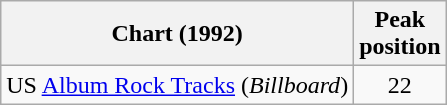<table class="wikitable">
<tr>
<th>Chart (1992)</th>
<th>Peak<br>position</th>
</tr>
<tr>
<td>US <a href='#'>Album Rock Tracks</a> (<em>Billboard</em>)</td>
<td align="center">22</td>
</tr>
</table>
